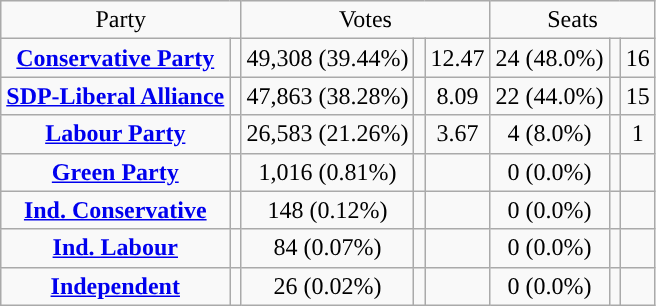<table class=wikitable style="text-align:center;">
<tr>
<td colspan=2>Party</td>
<td colspan=3>Votes</td>
<td colspan=3>Seats</td>
</tr>
<tr>
<td><strong><a href='#'>Conservative Party</a></strong></td>
<td style="background:"></td>
<td>49,308 (39.44%)</td>
<td></td>
<td>12.47</td>
<td>24 (48.0%)</td>
<td></td>
<td>16</td>
</tr>
<tr>
<td><strong><a href='#'>SDP-Liberal Alliance</a></strong></td>
<td style="background:"></td>
<td>47,863 (38.28%)</td>
<td></td>
<td>8.09</td>
<td>22 (44.0%)</td>
<td></td>
<td>15</td>
</tr>
<tr>
<td><strong><a href='#'>Labour Party</a></strong></td>
<td style="background:"></td>
<td>26,583 (21.26%)</td>
<td></td>
<td>3.67</td>
<td>4 (8.0%)</td>
<td></td>
<td>1</td>
</tr>
<tr>
<td><strong><a href='#'>Green Party</a></strong></td>
<td style="background:"></td>
<td>1,016 (0.81%)</td>
<td></td>
<td></td>
<td>0 (0.0%)</td>
<td></td>
<td></td>
</tr>
<tr>
<td><strong><a href='#'>Ind. Conservative</a></strong></td>
<td style="background:"></td>
<td>148 (0.12%)</td>
<td></td>
<td></td>
<td>0 (0.0%)</td>
<td></td>
<td></td>
</tr>
<tr>
<td><strong><a href='#'>Ind. Labour</a></strong></td>
<td style="background:"></td>
<td>84 (0.07%)</td>
<td></td>
<td></td>
<td>0 (0.0%)</td>
<td></td>
<td></td>
</tr>
<tr>
<td><strong><a href='#'>Independent</a></strong></td>
<td style="background:"></td>
<td>26 (0.02%)</td>
<td></td>
<td></td>
<td>0 (0.0%)</td>
<td></td>
<td></td>
</tr>
</table>
